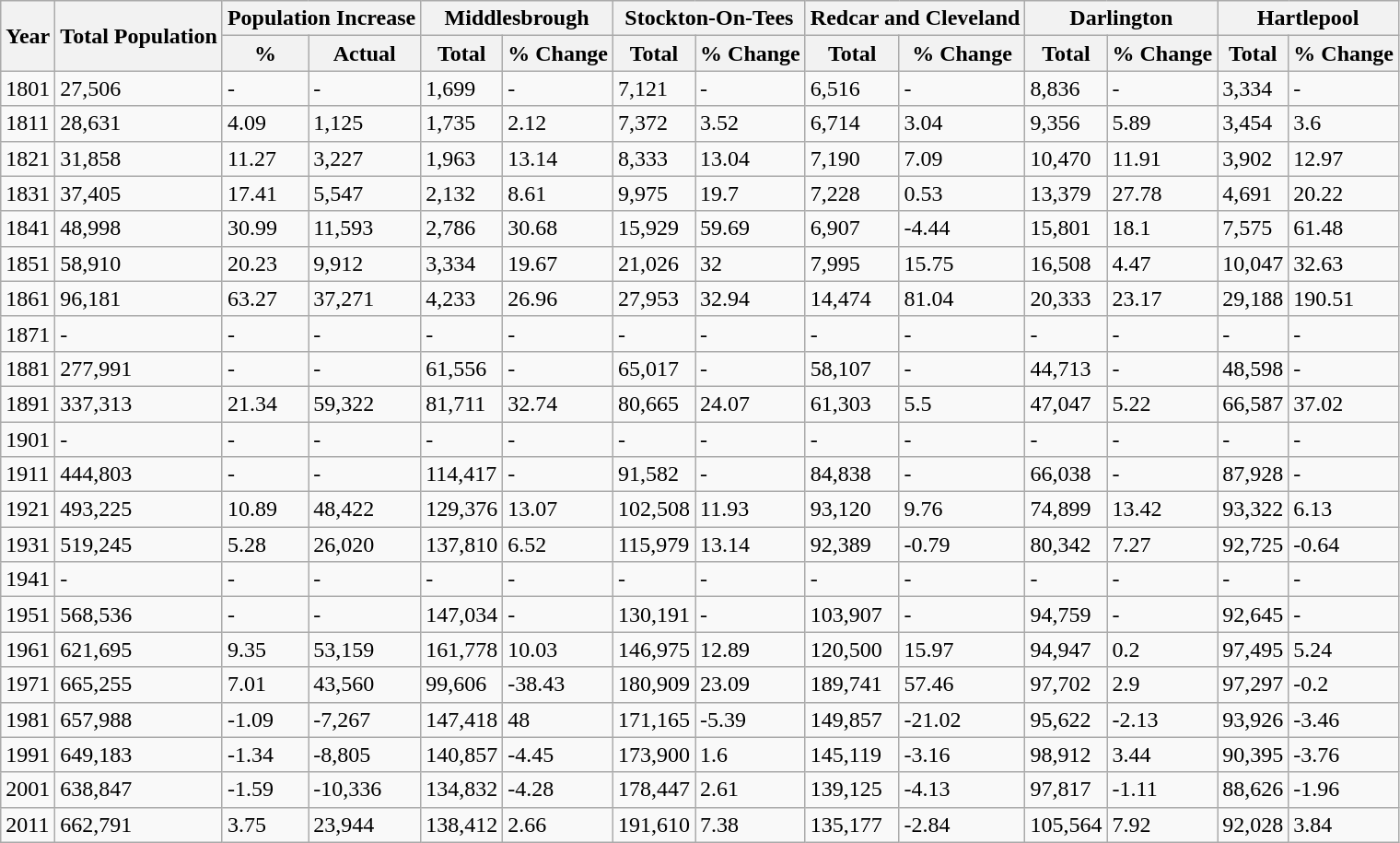<table class="wikitable sortable">
<tr>
<th rowspan="2">Year</th>
<th rowspan="2">Total Population</th>
<th colspan="2">Population Increase</th>
<th colspan="2">Middlesbrough</th>
<th colspan="2">Stockton-On-Tees</th>
<th colspan="2">Redcar and Cleveland</th>
<th colspan="2">Darlington</th>
<th colspan="2">Hartlepool</th>
</tr>
<tr>
<th><strong>%</strong></th>
<th>Actual</th>
<th>Total</th>
<th>% Change</th>
<th>Total</th>
<th>% Change</th>
<th>Total</th>
<th>% Change</th>
<th>Total</th>
<th>% Change</th>
<th>Total</th>
<th>% Change</th>
</tr>
<tr>
<td>1801</td>
<td>27,506</td>
<td>-</td>
<td>-</td>
<td>1,699</td>
<td>-</td>
<td>7,121</td>
<td>-</td>
<td>6,516</td>
<td>-</td>
<td>8,836</td>
<td>-</td>
<td>3,334</td>
<td>-</td>
</tr>
<tr>
<td>1811</td>
<td>28,631</td>
<td>4.09</td>
<td>1,125</td>
<td>1,735</td>
<td>2.12</td>
<td>7,372</td>
<td>3.52</td>
<td>6,714</td>
<td>3.04</td>
<td>9,356</td>
<td>5.89</td>
<td>3,454</td>
<td>3.6</td>
</tr>
<tr>
<td>1821</td>
<td>31,858</td>
<td>11.27</td>
<td>3,227</td>
<td>1,963</td>
<td>13.14</td>
<td>8,333</td>
<td>13.04</td>
<td>7,190</td>
<td>7.09</td>
<td>10,470</td>
<td>11.91</td>
<td>3,902</td>
<td>12.97</td>
</tr>
<tr>
<td>1831</td>
<td>37,405</td>
<td>17.41</td>
<td>5,547</td>
<td>2,132</td>
<td>8.61</td>
<td>9,975</td>
<td>19.7</td>
<td>7,228</td>
<td>0.53</td>
<td>13,379</td>
<td>27.78</td>
<td>4,691</td>
<td>20.22</td>
</tr>
<tr>
<td>1841</td>
<td>48,998</td>
<td>30.99</td>
<td>11,593</td>
<td>2,786</td>
<td>30.68</td>
<td>15,929</td>
<td>59.69</td>
<td>6,907</td>
<td>-4.44</td>
<td>15,801</td>
<td>18.1</td>
<td>7,575</td>
<td>61.48</td>
</tr>
<tr>
<td>1851</td>
<td>58,910</td>
<td>20.23</td>
<td>9,912</td>
<td>3,334</td>
<td>19.67</td>
<td>21,026</td>
<td>32</td>
<td>7,995</td>
<td>15.75</td>
<td>16,508</td>
<td>4.47</td>
<td>10,047</td>
<td>32.63</td>
</tr>
<tr>
<td>1861</td>
<td>96,181</td>
<td>63.27</td>
<td>37,271</td>
<td>4,233</td>
<td>26.96</td>
<td>27,953</td>
<td>32.94</td>
<td>14,474</td>
<td>81.04</td>
<td>20,333</td>
<td>23.17</td>
<td>29,188</td>
<td>190.51</td>
</tr>
<tr>
<td>1871</td>
<td>-</td>
<td>-</td>
<td>-</td>
<td>-</td>
<td>-</td>
<td>-</td>
<td>-</td>
<td>-</td>
<td>-</td>
<td>-</td>
<td>-</td>
<td>-</td>
<td>-</td>
</tr>
<tr>
<td>1881</td>
<td>277,991</td>
<td>-</td>
<td>-</td>
<td>61,556</td>
<td>-</td>
<td>65,017</td>
<td>-</td>
<td>58,107</td>
<td>-</td>
<td>44,713</td>
<td>-</td>
<td>48,598</td>
<td>-</td>
</tr>
<tr>
<td>1891</td>
<td>337,313</td>
<td>21.34</td>
<td>59,322</td>
<td>81,711</td>
<td>32.74</td>
<td>80,665</td>
<td>24.07</td>
<td>61,303</td>
<td>5.5</td>
<td>47,047</td>
<td>5.22</td>
<td>66,587</td>
<td>37.02</td>
</tr>
<tr>
<td>1901</td>
<td>-</td>
<td>-</td>
<td>-</td>
<td>-</td>
<td>-</td>
<td>-</td>
<td>-</td>
<td>-</td>
<td>-</td>
<td>-</td>
<td>-</td>
<td>-</td>
<td>-</td>
</tr>
<tr>
<td>1911</td>
<td>444,803</td>
<td>-</td>
<td>-</td>
<td>114,417</td>
<td>-</td>
<td>91,582</td>
<td>-</td>
<td>84,838</td>
<td>-</td>
<td>66,038</td>
<td>-</td>
<td>87,928</td>
<td>-</td>
</tr>
<tr>
<td>1921</td>
<td>493,225</td>
<td>10.89</td>
<td>48,422</td>
<td>129,376</td>
<td>13.07</td>
<td>102,508</td>
<td>11.93</td>
<td>93,120</td>
<td>9.76</td>
<td>74,899</td>
<td>13.42</td>
<td>93,322</td>
<td>6.13</td>
</tr>
<tr>
<td>1931</td>
<td>519,245</td>
<td>5.28</td>
<td>26,020</td>
<td>137,810</td>
<td>6.52</td>
<td>115,979</td>
<td>13.14</td>
<td>92,389</td>
<td>-0.79</td>
<td>80,342</td>
<td>7.27</td>
<td>92,725</td>
<td>-0.64</td>
</tr>
<tr>
<td>1941</td>
<td>-</td>
<td>-</td>
<td>-</td>
<td>-</td>
<td>-</td>
<td>-</td>
<td>-</td>
<td>-</td>
<td>-</td>
<td>-</td>
<td>-</td>
<td>-</td>
<td>-</td>
</tr>
<tr>
<td>1951</td>
<td>568,536</td>
<td>-</td>
<td>-</td>
<td>147,034</td>
<td>-</td>
<td>130,191</td>
<td>-</td>
<td>103,907</td>
<td>-</td>
<td>94,759</td>
<td>-</td>
<td>92,645</td>
<td>-</td>
</tr>
<tr>
<td>1961</td>
<td>621,695</td>
<td>9.35</td>
<td>53,159</td>
<td>161,778</td>
<td>10.03</td>
<td>146,975</td>
<td>12.89</td>
<td>120,500</td>
<td>15.97</td>
<td>94,947</td>
<td>0.2</td>
<td>97,495</td>
<td>5.24</td>
</tr>
<tr>
<td>1971</td>
<td>665,255</td>
<td>7.01</td>
<td>43,560</td>
<td>99,606</td>
<td>-38.43</td>
<td>180,909</td>
<td>23.09</td>
<td>189,741</td>
<td>57.46</td>
<td>97,702</td>
<td>2.9</td>
<td>97,297</td>
<td>-0.2</td>
</tr>
<tr>
<td>1981</td>
<td>657,988</td>
<td>-1.09</td>
<td>-7,267</td>
<td>147,418</td>
<td>48</td>
<td>171,165</td>
<td>-5.39</td>
<td>149,857</td>
<td>-21.02</td>
<td>95,622</td>
<td>-2.13</td>
<td>93,926</td>
<td>-3.46</td>
</tr>
<tr>
<td>1991</td>
<td>649,183</td>
<td>-1.34</td>
<td>-8,805</td>
<td>140,857</td>
<td>-4.45</td>
<td>173,900</td>
<td>1.6</td>
<td>145,119</td>
<td>-3.16</td>
<td>98,912</td>
<td>3.44</td>
<td>90,395</td>
<td>-3.76</td>
</tr>
<tr>
<td>2001</td>
<td>638,847</td>
<td>-1.59</td>
<td>-10,336</td>
<td>134,832</td>
<td>-4.28</td>
<td>178,447</td>
<td>2.61</td>
<td>139,125</td>
<td>-4.13</td>
<td>97,817</td>
<td>-1.11</td>
<td>88,626</td>
<td>-1.96</td>
</tr>
<tr>
<td>2011</td>
<td>662,791</td>
<td>3.75</td>
<td>23,944</td>
<td>138,412</td>
<td>2.66</td>
<td>191,610</td>
<td>7.38</td>
<td>135,177</td>
<td>-2.84</td>
<td>105,564</td>
<td>7.92</td>
<td>92,028</td>
<td>3.84</td>
</tr>
</table>
